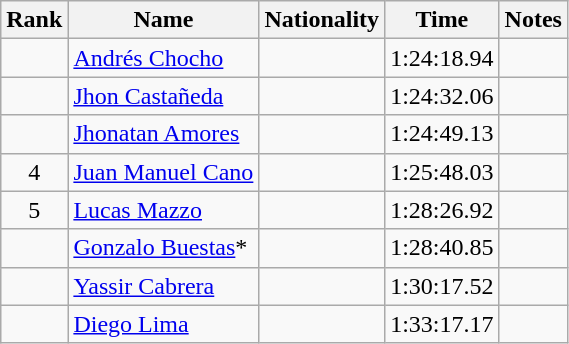<table class="wikitable sortable" style="text-align:center">
<tr>
<th>Rank</th>
<th>Name</th>
<th>Nationality</th>
<th>Time</th>
<th>Notes</th>
</tr>
<tr>
<td></td>
<td align=left><a href='#'>Andrés Chocho</a></td>
<td align=left></td>
<td>1:24:18.94</td>
<td></td>
</tr>
<tr>
<td></td>
<td align=left><a href='#'>Jhon Castañeda</a></td>
<td align=left></td>
<td>1:24:32.06</td>
<td></td>
</tr>
<tr>
<td></td>
<td align=left><a href='#'>Jhonatan Amores</a></td>
<td align=left></td>
<td>1:24:49.13</td>
<td></td>
</tr>
<tr>
<td>4</td>
<td align=left><a href='#'>Juan Manuel Cano</a></td>
<td align=left></td>
<td>1:25:48.03</td>
<td></td>
</tr>
<tr>
<td>5</td>
<td align=left><a href='#'>Lucas Mazzo</a></td>
<td align=left></td>
<td>1:28:26.92</td>
<td></td>
</tr>
<tr>
<td></td>
<td align=left><a href='#'>Gonzalo Buestas</a>*</td>
<td align=left></td>
<td>1:28:40.85</td>
<td></td>
</tr>
<tr>
<td></td>
<td align=left><a href='#'>Yassir Cabrera</a></td>
<td align=left></td>
<td>1:30:17.52</td>
<td><strong></strong></td>
</tr>
<tr>
<td></td>
<td align=left><a href='#'>Diego Lima</a></td>
<td align=left></td>
<td>1:33:17.17</td>
<td></td>
</tr>
</table>
